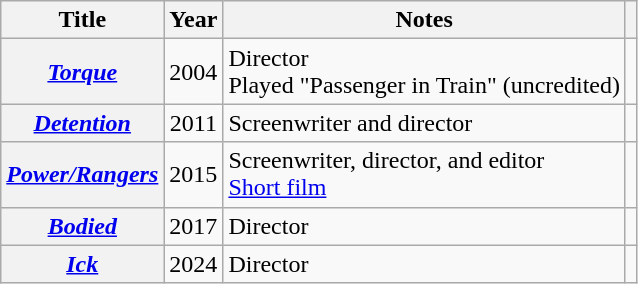<table class="wikitable sortable plainrowheaders" style="text-align:center;">
<tr>
<th scope="col">Title</th>
<th scope="col">Year</th>
<th scope="col" class="unsortable">Notes</th>
<th scope="col" class="unsortable"></th>
</tr>
<tr>
<th scope="row"><em><a href='#'>Torque</a></em></th>
<td>2004</td>
<td style="text-align:left;">Director <br>Played "Passenger in Train" (uncredited)</td>
<td style="text-align:center;"></td>
</tr>
<tr>
<th scope="row"><em><a href='#'>Detention</a></em></th>
<td>2011</td>
<td style="text-align:left;">Screenwriter and director</td>
<td style="text-align:center;"></td>
</tr>
<tr>
<th scope="row"><em><a href='#'>Power/Rangers</a></em></th>
<td>2015</td>
<td style="text-align:left;">Screenwriter, director, and editor <br> <a href='#'>Short film</a></td>
<td style="text-align:center;"></td>
</tr>
<tr>
<th scope="row"><em><a href='#'>Bodied</a></em></th>
<td>2017</td>
<td style="text-align:left;">Director</td>
<td style="text-align:center;"></td>
</tr>
<tr>
<th scope="row"><em><a href='#'>Ick</a></em></th>
<td>2024</td>
<td style="text-align:left;">Director</td>
<td style="text-align:center;"></td>
</tr>
</table>
